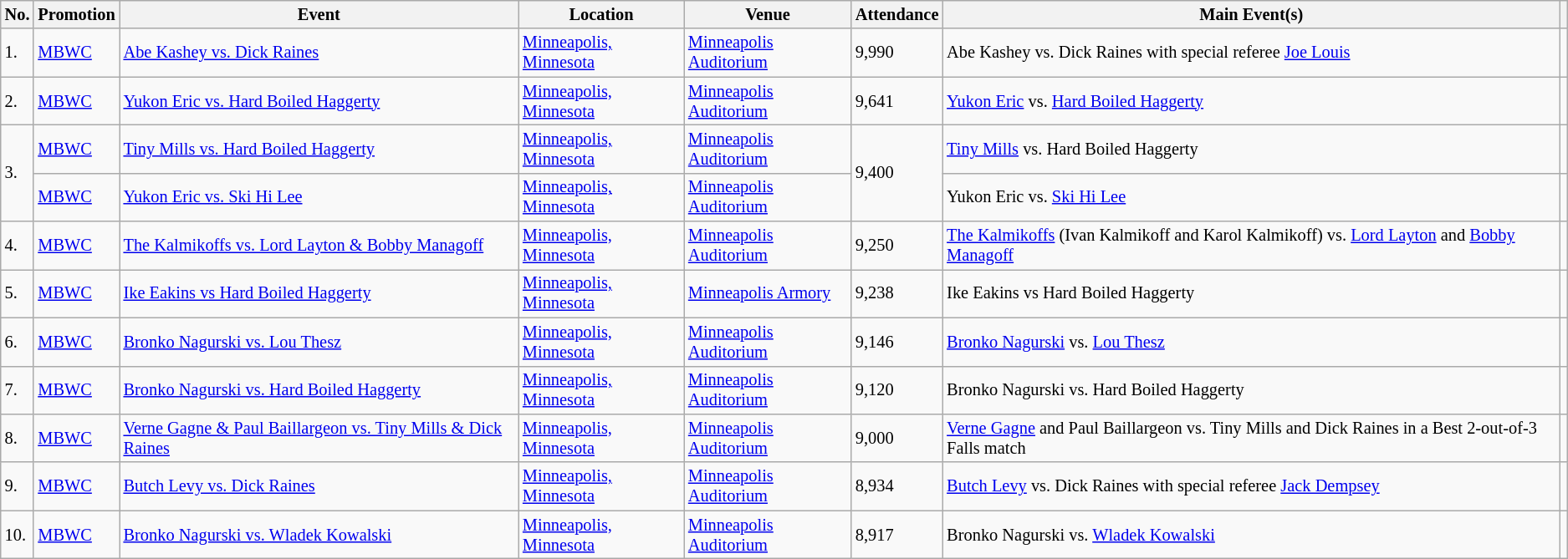<table class="wikitable sortable" style="font-size:85%;">
<tr>
<th>No.</th>
<th>Promotion</th>
<th>Event</th>
<th>Location</th>
<th>Venue</th>
<th>Attendance</th>
<th class=unsortable>Main Event(s)</th>
<th class=unsortable></th>
</tr>
<tr>
<td>1.</td>
<td><a href='#'>MBWC</a></td>
<td><a href='#'>Abe Kashey vs. Dick Raines</a> <br> </td>
<td><a href='#'>Minneapolis, Minnesota</a></td>
<td><a href='#'>Minneapolis Auditorium</a></td>
<td>9,990</td>
<td>Abe Kashey vs. Dick Raines with special referee <a href='#'>Joe Louis</a></td>
<td></td>
</tr>
<tr>
<td>2.</td>
<td><a href='#'>MBWC</a></td>
<td><a href='#'>Yukon Eric vs. Hard Boiled Haggerty</a> <br> </td>
<td><a href='#'>Minneapolis, Minnesota</a></td>
<td><a href='#'>Minneapolis Auditorium</a></td>
<td>9,641</td>
<td><a href='#'>Yukon Eric</a> vs. <a href='#'>Hard Boiled Haggerty</a></td>
<td></td>
</tr>
<tr>
<td rowspan=2>3.</td>
<td><a href='#'>MBWC</a></td>
<td><a href='#'>Tiny Mills vs. Hard Boiled Haggerty</a> <br> </td>
<td><a href='#'>Minneapolis, Minnesota</a></td>
<td><a href='#'>Minneapolis Auditorium</a></td>
<td rowspan=2>9,400</td>
<td><a href='#'>Tiny Mills</a> vs. Hard Boiled Haggerty</td>
<td></td>
</tr>
<tr>
<td><a href='#'>MBWC</a></td>
<td><a href='#'>Yukon Eric vs. Ski Hi Lee</a> <br> </td>
<td><a href='#'>Minneapolis, Minnesota</a></td>
<td><a href='#'>Minneapolis Auditorium</a></td>
<td>Yukon Eric vs. <a href='#'>Ski Hi Lee</a></td>
<td></td>
</tr>
<tr>
<td>4.</td>
<td><a href='#'>MBWC</a></td>
<td><a href='#'>The Kalmikoffs vs. Lord Layton & Bobby Managoff</a> <br> </td>
<td><a href='#'>Minneapolis, Minnesota</a></td>
<td><a href='#'>Minneapolis Auditorium</a></td>
<td>9,250</td>
<td><a href='#'>The Kalmikoffs</a> (Ivan Kalmikoff and Karol Kalmikoff) vs. <a href='#'>Lord Layton</a> and <a href='#'>Bobby Managoff</a></td>
<td></td>
</tr>
<tr>
<td>5.</td>
<td><a href='#'>MBWC</a></td>
<td><a href='#'>Ike Eakins vs Hard Boiled Haggerty</a> <br> </td>
<td><a href='#'>Minneapolis, Minnesota</a></td>
<td><a href='#'>Minneapolis Armory</a></td>
<td>9,238</td>
<td>Ike Eakins vs Hard Boiled Haggerty</td>
<td></td>
</tr>
<tr>
<td>6.</td>
<td><a href='#'>MBWC</a></td>
<td><a href='#'>Bronko Nagurski vs. Lou Thesz</a> <br> </td>
<td><a href='#'>Minneapolis, Minnesota</a></td>
<td><a href='#'>Minneapolis Auditorium</a></td>
<td>9,146</td>
<td><a href='#'>Bronko Nagurski</a> vs. <a href='#'>Lou Thesz</a></td>
<td></td>
</tr>
<tr>
<td>7.</td>
<td><a href='#'>MBWC</a></td>
<td><a href='#'>Bronko Nagurski vs. Hard Boiled Haggerty</a> <br> </td>
<td><a href='#'>Minneapolis, Minnesota</a></td>
<td><a href='#'>Minneapolis Auditorium</a></td>
<td>9,120</td>
<td>Bronko Nagurski vs. Hard Boiled Haggerty</td>
<td></td>
</tr>
<tr>
<td>8.</td>
<td><a href='#'>MBWC</a></td>
<td><a href='#'>Verne Gagne & Paul Baillargeon vs. Tiny Mills & Dick Raines</a> <br> </td>
<td><a href='#'>Minneapolis, Minnesota</a></td>
<td><a href='#'>Minneapolis Auditorium</a></td>
<td>9,000</td>
<td><a href='#'>Verne Gagne</a> and Paul Baillargeon vs. Tiny Mills and Dick Raines in a Best 2-out-of-3 Falls match</td>
<td></td>
</tr>
<tr>
<td>9.</td>
<td><a href='#'>MBWC</a></td>
<td><a href='#'>Butch Levy vs. Dick Raines</a> <br> </td>
<td><a href='#'>Minneapolis, Minnesota</a></td>
<td><a href='#'>Minneapolis Auditorium</a></td>
<td>8,934</td>
<td><a href='#'>Butch Levy</a> vs. Dick Raines with special referee <a href='#'>Jack Dempsey</a></td>
<td></td>
</tr>
<tr>
<td>10.</td>
<td><a href='#'>MBWC</a></td>
<td><a href='#'>Bronko Nagurski vs. Wladek Kowalski</a> <br> </td>
<td><a href='#'>Minneapolis, Minnesota</a></td>
<td><a href='#'>Minneapolis Auditorium</a></td>
<td>8,917</td>
<td>Bronko Nagurski vs. <a href='#'>Wladek Kowalski</a></td>
<td></td>
</tr>
</table>
